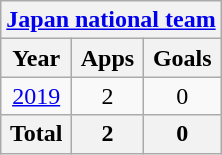<table class="wikitable" style="text-align:center">
<tr>
<th colspan="3"><a href='#'>Japan national team</a></th>
</tr>
<tr>
<th>Year</th>
<th>Apps</th>
<th>Goals</th>
</tr>
<tr>
<td><a href='#'>2019</a></td>
<td>2</td>
<td>0</td>
</tr>
<tr>
<th>Total</th>
<th>2</th>
<th>0</th>
</tr>
</table>
